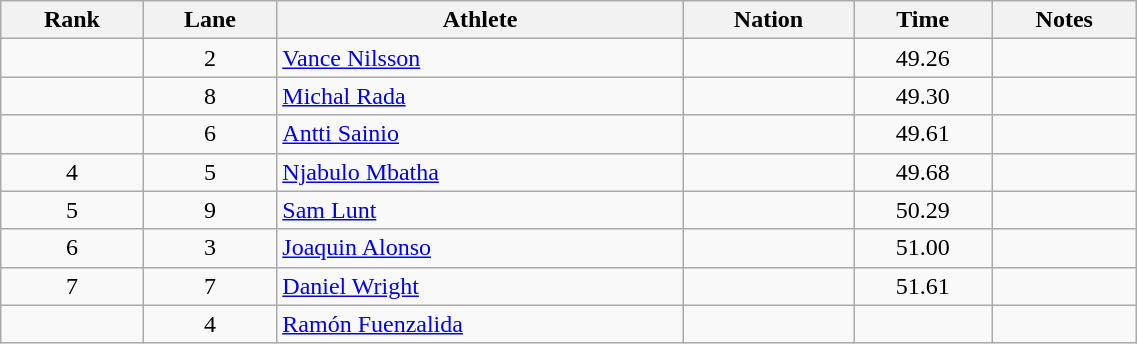<table class="wikitable sortable" style="text-align:center;width: 60%;">
<tr>
<th scope="col">Rank</th>
<th scope="col">Lane</th>
<th scope="col">Athlete</th>
<th scope="col">Nation</th>
<th scope="col">Time</th>
<th scope="col">Notes</th>
</tr>
<tr>
<td></td>
<td>2</td>
<td align=left><a href='#'>Vance Nilsson</a></td>
<td align=left></td>
<td>49.26</td>
<td></td>
</tr>
<tr>
<td></td>
<td>8</td>
<td align=left><a href='#'>Michal Rada</a></td>
<td align=left></td>
<td>49.30</td>
<td></td>
</tr>
<tr>
<td></td>
<td>6</td>
<td align=left><a href='#'>Antti Sainio</a></td>
<td align=left></td>
<td>49.61</td>
<td></td>
</tr>
<tr>
<td>4</td>
<td>5</td>
<td align=left><a href='#'>Njabulo Mbatha</a></td>
<td align=left></td>
<td>49.68</td>
<td></td>
</tr>
<tr>
<td>5</td>
<td>9</td>
<td align=left><a href='#'>Sam Lunt</a></td>
<td align=left></td>
<td>50.29</td>
<td></td>
</tr>
<tr>
<td>6</td>
<td>3</td>
<td align=left><a href='#'>Joaquin Alonso</a></td>
<td align=left></td>
<td>51.00</td>
<td></td>
</tr>
<tr>
<td>7</td>
<td>7</td>
<td align=left><a href='#'>Daniel Wright</a></td>
<td align=left></td>
<td>51.61</td>
<td></td>
</tr>
<tr>
<td></td>
<td>4</td>
<td align=left><a href='#'>Ramón Fuenzalida</a></td>
<td align=left></td>
<td></td>
<td></td>
</tr>
</table>
